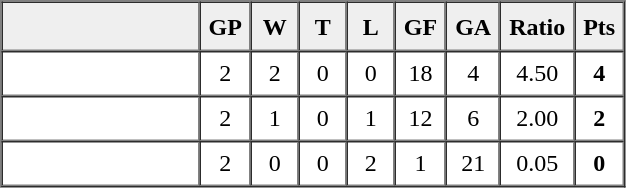<table border=1 cellpadding=5 cellspacing=0>
<tr>
<th bgcolor="#efefef" width="120">　</th>
<th bgcolor="#efefef" width="20">GP</th>
<th bgcolor="#efefef" width="20">W</th>
<th bgcolor="#efefef" width="20">T</th>
<th bgcolor="#efefef" width="20">L</th>
<th bgcolor="#efefef" width="20">GF</th>
<th bgcolor="#efefef" width="20">GA</th>
<th bgcolor="#efefef" width="20">Ratio</th>
<th bgcolor="#efefef" width="20">Pts</th>
</tr>
<tr align=center>
<td align=left><strong></strong></td>
<td>2</td>
<td>2</td>
<td>0</td>
<td>0</td>
<td>18</td>
<td>4</td>
<td>4.50</td>
<td><strong>4</strong></td>
</tr>
<tr align=center>
<td align=left><strong></strong></td>
<td>2</td>
<td>1</td>
<td>0</td>
<td>1</td>
<td>12</td>
<td>6</td>
<td>2.00</td>
<td><strong>2</strong></td>
</tr>
<tr align=center>
<td align=left></td>
<td>2</td>
<td>0</td>
<td>0</td>
<td>2</td>
<td>1</td>
<td>21</td>
<td>0.05</td>
<td><strong>0</strong></td>
</tr>
</table>
